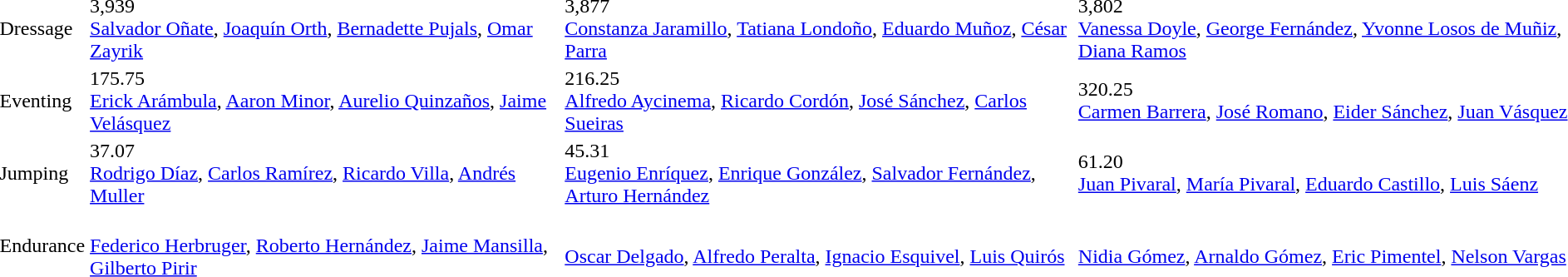<table>
<tr>
<td>Dressage</td>
<td> 3,939<br><a href='#'>Salvador Oñate</a>, <a href='#'>Joaquín Orth</a>, <a href='#'>Bernadette Pujals</a>, <a href='#'>Omar Zayrik</a></td>
<td> 3,877<br><a href='#'>Constanza Jaramillo</a>, <a href='#'>Tatiana Londoño</a>, <a href='#'>Eduardo Muñoz</a>, <a href='#'>César Parra</a></td>
<td> 3,802<br><a href='#'>Vanessa Doyle</a>, <a href='#'>George Fernández</a>, <a href='#'>Yvonne Losos de Muñiz</a>, <a href='#'>Diana Ramos</a></td>
</tr>
<tr>
<td>Eventing</td>
<td> 175.75<br><a href='#'>Erick Arámbula</a>, <a href='#'>Aaron Minor</a>, <a href='#'>Aurelio Quinzaños</a>, <a href='#'>Jaime Velásquez</a></td>
<td> 216.25<br><a href='#'>Alfredo Aycinema</a>, <a href='#'>Ricardo Cordón</a>, <a href='#'>José Sánchez</a>, <a href='#'>Carlos Sueiras</a></td>
<td> 320.25<br><a href='#'>Carmen Barrera</a>, <a href='#'>José Romano</a>, <a href='#'>Eider Sánchez</a>, <a href='#'>Juan Vásquez</a></td>
</tr>
<tr>
<td>Jumping</td>
<td> 37.07<br><a href='#'>Rodrigo Díaz</a>, <a href='#'>Carlos Ramírez</a>, <a href='#'>Ricardo Villa</a>, <a href='#'>Andrés Muller</a></td>
<td> 45.31<br><a href='#'>Eugenio Enríquez</a>, <a href='#'>Enrique González</a>, <a href='#'>Salvador Fernández</a>, <a href='#'>Arturo Hernández</a></td>
<td> 61.20<br><a href='#'>Juan Pivaral</a>, <a href='#'>María Pivaral</a>, <a href='#'>Eduardo Castillo</a>, <a href='#'>Luis Sáenz</a></td>
</tr>
<tr>
<td>Endurance</td>
<td><br><a href='#'>Federico Herbruger</a>, <a href='#'>Roberto Hernández</a>, <a href='#'>Jaime Mansilla</a>, <a href='#'>Gilberto Pirir</a></td>
<td><br><a href='#'>Oscar Delgado</a>, <a href='#'>Alfredo Peralta</a>, <a href='#'>Ignacio Esquivel</a>, <a href='#'>Luis Quirós</a></td>
<td><br><a href='#'>Nidia Gómez</a>, <a href='#'>Arnaldo Gómez</a>, <a href='#'>Eric Pimentel</a>, <a href='#'>Nelson Vargas</a></td>
</tr>
<tr>
</tr>
</table>
